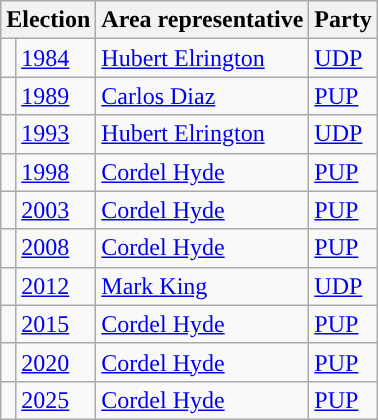<table class="wikitable">
<tr>
<th colspan="2">Election</th>
<th>Area representative</th>
<th>Party</th>
</tr>
<tr>
<td style="background-color: "></td>
<td><a href='#'>1984</a></td>
<td><a href='#'>Hubert Elrington</a></td>
<td><a href='#'>UDP</a></td>
</tr>
<tr>
<td style="background-color: "></td>
<td><a href='#'>1989</a></td>
<td><a href='#'>Carlos Diaz</a></td>
<td><a href='#'>PUP</a></td>
</tr>
<tr>
<td style="background-color: "></td>
<td><a href='#'>1993</a></td>
<td><a href='#'>Hubert Elrington</a></td>
<td><a href='#'>UDP</a></td>
</tr>
<tr>
<td style="background-color: "></td>
<td><a href='#'>1998</a></td>
<td><a href='#'>Cordel Hyde</a></td>
<td><a href='#'>PUP</a></td>
</tr>
<tr>
<td style="background-color: "></td>
<td><a href='#'>2003</a></td>
<td><a href='#'>Cordel Hyde</a></td>
<td><a href='#'>PUP</a></td>
</tr>
<tr>
<td style="background-color: "></td>
<td><a href='#'>2008</a></td>
<td><a href='#'>Cordel Hyde</a></td>
<td><a href='#'>PUP</a></td>
</tr>
<tr>
<td style="background-color: "></td>
<td><a href='#'>2012</a></td>
<td><a href='#'>Mark King</a></td>
<td><a href='#'>UDP</a></td>
</tr>
<tr>
<td style="background-color: "></td>
<td><a href='#'>2015</a></td>
<td><a href='#'>Cordel Hyde</a></td>
<td><a href='#'>PUP</a></td>
</tr>
<tr>
<td style="background-color: "></td>
<td><a href='#'>2020</a></td>
<td><a href='#'>Cordel Hyde</a></td>
<td><a href='#'>PUP</a></td>
</tr>
<tr>
<td style="background-color: "></td>
<td><a href='#'>2025</a></td>
<td><a href='#'>Cordel Hyde</a></td>
<td><a href='#'>PUP</a></td>
</tr>
</table>
